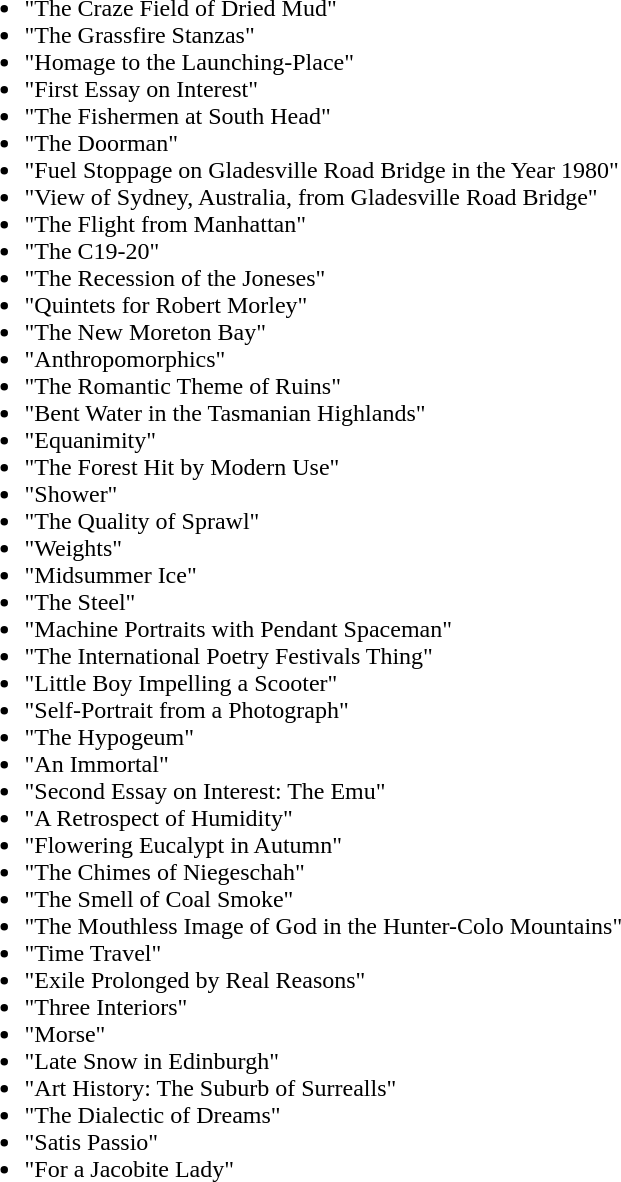<table border="0" cellpadding="5">
<tr ---->
<td valign="top"><br><ul><li>"The Craze Field of Dried Mud"</li><li>"The Grassfire Stanzas"</li><li>"Homage to the Launching-Place"</li><li>"First Essay on Interest"</li><li>"The Fishermen at South Head"</li><li>"The Doorman"</li><li>"Fuel Stoppage on Gladesville Road Bridge in the Year 1980"</li><li>"View of Sydney, Australia, from Gladesville Road Bridge"</li><li>"The Flight from Manhattan"</li><li>"The C19-20"</li><li>"The Recession of the Joneses"</li><li>"Quintets for Robert Morley"</li><li>"The New Moreton Bay"</li><li>"Anthropomorphics"</li><li>"The Romantic Theme of Ruins"</li><li>"Bent Water in the Tasmanian Highlands"</li><li>"Equanimity"</li><li>"The Forest Hit by Modern Use"</li><li>"Shower"</li><li>"The Quality of Sprawl"</li><li>"Weights"</li><li>"Midsummer Ice"</li><li>"The Steel"</li><li>"Machine Portraits with Pendant Spaceman"</li><li>"The International Poetry Festivals Thing"</li><li>"Little Boy Impelling a Scooter"</li><li>"Self-Portrait from a Photograph"</li><li>"The Hypogeum"</li><li>"An Immortal"</li><li>"Second Essay on Interest: The Emu"</li><li>"A Retrospect of Humidity"</li><li>"Flowering Eucalypt in Autumn"</li><li>"The Chimes of Niegeschah"</li><li>"The Smell of Coal Smoke"</li><li>"The Mouthless Image of God in the Hunter-Colo Mountains"</li><li>"Time Travel"</li><li>"Exile Prolonged by Real Reasons"</li><li>"Three Interiors"</li><li>"Morse"</li><li>"Late Snow in Edinburgh"</li><li>"Art History: The Suburb of Surrealls"</li><li>"The Dialectic of Dreams"</li><li>"Satis Passio"</li><li>"For a Jacobite Lady"</li></ul></td>
<td valign="top"></td>
</tr>
</table>
